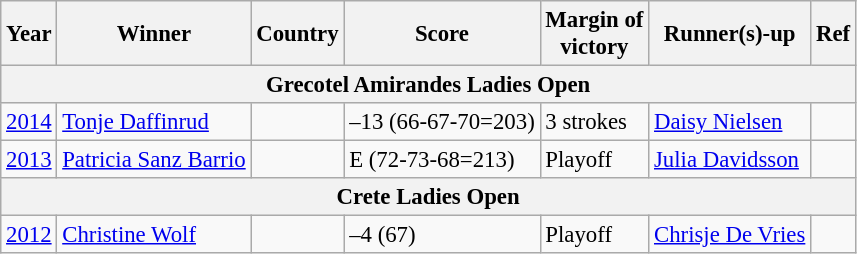<table class=wikitable style="font-size:95%">
<tr>
<th>Year</th>
<th>Winner</th>
<th>Country</th>
<th>Score</th>
<th>Margin of<br>victory</th>
<th>Runner(s)-up</th>
<th>Ref</th>
</tr>
<tr>
<th colspan=7>Grecotel Amirandes Ladies Open</th>
</tr>
<tr>
<td align=center><a href='#'>2014</a></td>
<td><a href='#'>Tonje Daffinrud</a></td>
<td></td>
<td>–13 (66-67-70=203)</td>
<td>3 strokes</td>
<td> <a href='#'>Daisy Nielsen</a></td>
<td></td>
</tr>
<tr>
<td align=center><a href='#'>2013</a></td>
<td><a href='#'>Patricia Sanz Barrio</a></td>
<td></td>
<td>E (72-73-68=213)</td>
<td>Playoff</td>
<td> <a href='#'>Julia Davidsson</a></td>
<td></td>
</tr>
<tr>
<th colspan=7>Crete Ladies Open</th>
</tr>
<tr>
<td align=center><a href='#'>2012</a></td>
<td><a href='#'>Christine Wolf</a></td>
<td></td>
<td>–4 (67)</td>
<td>Playoff</td>
<td> <a href='#'>Chrisje De Vries</a></td>
<td></td>
</tr>
</table>
